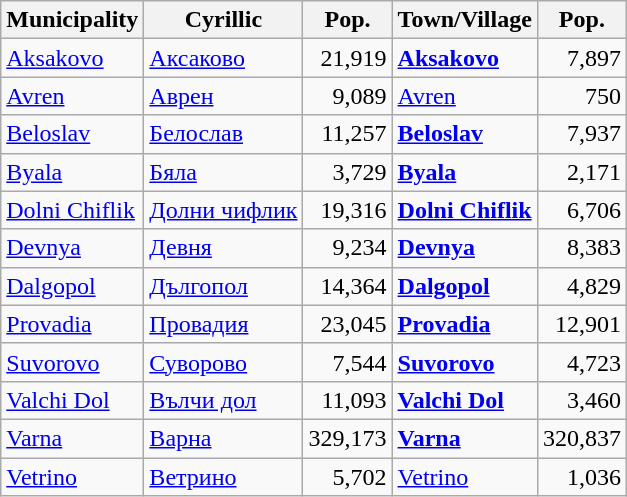<table class="wikitable sortable">
<tr>
<th>Municipality</th>
<th>Cyrillic</th>
<th>Pop.</th>
<th>Town/Village</th>
<th>Pop.</th>
</tr>
<tr>
<td><a href='#'>Aksakovo</a></td>
<td><a href='#'>Аксаково</a></td>
<td align="right">21,919</td>
<td><strong><a href='#'>Aksakovo</a></strong></td>
<td align="right">7,897</td>
</tr>
<tr>
<td><a href='#'>Avren</a></td>
<td><a href='#'>Аврен</a></td>
<td align="right">9,089</td>
<td><a href='#'>Avren</a></td>
<td align="right">750</td>
</tr>
<tr>
<td><a href='#'>Beloslav</a></td>
<td><a href='#'>Белослав</a></td>
<td align="right">11,257</td>
<td><strong><a href='#'>Beloslav</a></strong></td>
<td align="right">7,937</td>
</tr>
<tr>
<td><a href='#'>Byala</a></td>
<td><a href='#'>Бяла</a></td>
<td align="right">3,729</td>
<td><strong><a href='#'>Byala</a></strong></td>
<td align="right">2,171</td>
</tr>
<tr>
<td><a href='#'>Dolni Chiflik</a></td>
<td><a href='#'>Долни чифлик</a></td>
<td align="right">19,316</td>
<td><strong><a href='#'>Dolni Chiflik</a></strong></td>
<td align="right">6,706</td>
</tr>
<tr>
<td><a href='#'>Devnya</a></td>
<td><a href='#'>Девня</a></td>
<td align="right">9,234</td>
<td><strong><a href='#'>Devnya</a></strong></td>
<td align="right">8,383</td>
</tr>
<tr>
<td><a href='#'>Dalgopol</a></td>
<td><a href='#'>Дългопол</a></td>
<td align="right">14,364</td>
<td><strong><a href='#'>Dalgopol</a></strong></td>
<td align="right">4,829</td>
</tr>
<tr>
<td><a href='#'>Provadia</a></td>
<td><a href='#'>Провадия</a></td>
<td align="right">23,045</td>
<td><strong><a href='#'>Provadia</a></strong></td>
<td align="right">12,901</td>
</tr>
<tr>
<td><a href='#'>Suvorovo</a></td>
<td><a href='#'>Суворово</a></td>
<td align="right">7,544</td>
<td><strong><a href='#'>Suvorovo</a></strong></td>
<td align="right">4,723</td>
</tr>
<tr>
<td><a href='#'>Valchi Dol</a></td>
<td><a href='#'>Вълчи дол</a></td>
<td align="right">11,093</td>
<td><strong><a href='#'>Valchi Dol</a></strong></td>
<td align="right">3,460</td>
</tr>
<tr>
<td><a href='#'>Varna</a></td>
<td><a href='#'>Варна</a></td>
<td align="right">329,173</td>
<td><strong><a href='#'>Varna</a></strong></td>
<td align="right">320,837</td>
</tr>
<tr>
<td><a href='#'>Vetrino</a></td>
<td><a href='#'>Ветрино</a></td>
<td align="right">5,702</td>
<td><a href='#'>Vetrino</a></td>
<td align="right">1,036</td>
</tr>
</table>
